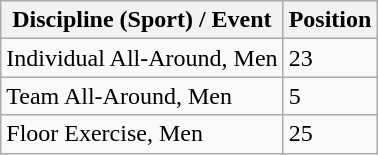<table class="wikitable">
<tr>
<th>Discipline (Sport) / Event</th>
<th>Position</th>
</tr>
<tr>
<td>Individual All-Around, Men</td>
<td>23</td>
</tr>
<tr>
<td>Team All-Around, Men</td>
<td>5</td>
</tr>
<tr>
<td>Floor Exercise, Men</td>
<td>25</td>
</tr>
</table>
